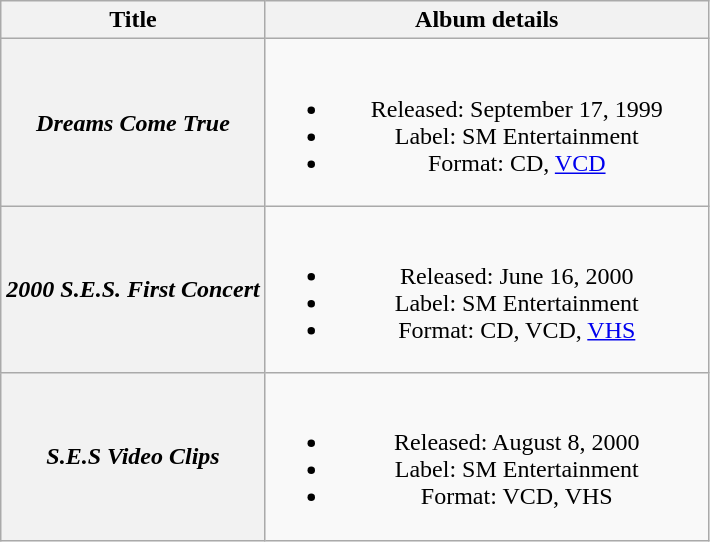<table class="wikitable plainrowheaders" style="text-align:center;">
<tr>
<th scope="col" rowspan="1">Title</th>
<th scope="col" rowspan="1" style="width:18em;">Album details</th>
</tr>
<tr>
<th scope="row"><em>Dreams Come True</em></th>
<td><br><ul><li>Released: September 17, 1999</li><li>Label: SM Entertainment</li><li>Format: CD, <a href='#'>VCD</a></li></ul></td>
</tr>
<tr>
<th scope="row"><em>2000 S.E.S. First Concert</em></th>
<td><br><ul><li>Released: June 16, 2000</li><li>Label: SM Entertainment</li><li>Format: CD, VCD, <a href='#'>VHS</a></li></ul></td>
</tr>
<tr>
<th scope="row"><em>S.E.S Video Clips</em></th>
<td><br><ul><li>Released: August 8, 2000</li><li>Label: SM Entertainment</li><li>Format: VCD, VHS</li></ul></td>
</tr>
</table>
